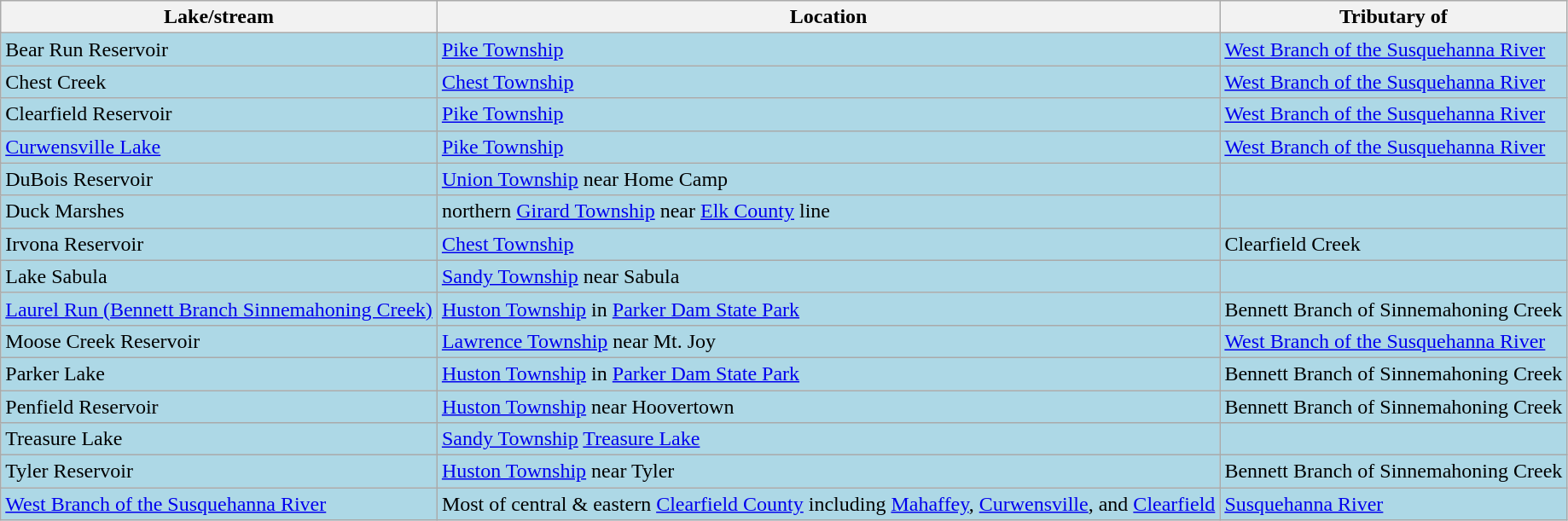<table class="wikitable sortable">
<tr>
<th>Lake/stream</th>
<th>Location</th>
<th>Tributary of</th>
</tr>
<tr style="background-color:#ADD8E6;">
<td>Bear Run Reservoir</td>
<td><a href='#'>Pike Township</a></td>
<td><a href='#'>West Branch of the Susquehanna River</a></td>
</tr>
<tr style="background-color:#ADD8E6;">
<td>Chest Creek</td>
<td><a href='#'>Chest Township</a></td>
<td><a href='#'>West Branch of the Susquehanna River</a></td>
</tr>
<tr style="background-color:#ADD8E6;">
<td>Clearfield Reservoir</td>
<td><a href='#'>Pike Township</a></td>
<td><a href='#'>West Branch of the Susquehanna River</a></td>
</tr>
<tr style="background-color:#ADD8E6;">
<td><a href='#'>Curwensville Lake</a></td>
<td><a href='#'>Pike Township</a></td>
<td><a href='#'>West Branch of the Susquehanna River</a></td>
</tr>
<tr style="background-color:#ADD8E6;">
<td>DuBois Reservoir</td>
<td><a href='#'>Union Township</a> near Home Camp</td>
<td></td>
</tr>
<tr style="background-color:#ADD8E6;">
<td>Duck Marshes</td>
<td>northern <a href='#'>Girard Township</a> near <a href='#'>Elk County</a> line</td>
<td></td>
</tr>
<tr style="background-color:#ADD8E6;">
<td>Irvona Reservoir</td>
<td><a href='#'>Chest Township</a></td>
<td>Clearfield Creek</td>
</tr>
<tr style="background-color:#ADD8E6;">
<td>Lake Sabula</td>
<td><a href='#'>Sandy Township</a> near Sabula</td>
<td></td>
</tr>
<tr style="background-color:#ADD8E6;">
<td><a href='#'>Laurel Run (Bennett Branch Sinnemahoning Creek)</a></td>
<td><a href='#'>Huston Township</a> in <a href='#'>Parker Dam State Park</a></td>
<td>Bennett Branch of Sinnemahoning Creek</td>
</tr>
<tr style="background-color:#ADD8E6;">
<td>Moose Creek Reservoir</td>
<td><a href='#'>Lawrence Township</a> near Mt. Joy</td>
<td><a href='#'>West Branch of the Susquehanna River</a></td>
</tr>
<tr style="background-color:#ADD8E6;">
<td>Parker Lake</td>
<td><a href='#'>Huston Township</a> in <a href='#'>Parker Dam State Park</a></td>
<td>Bennett Branch of Sinnemahoning Creek</td>
</tr>
<tr style="background-color:#ADD8E6;">
<td>Penfield Reservoir</td>
<td><a href='#'>Huston Township</a> near Hoovertown</td>
<td>Bennett Branch of Sinnemahoning Creek</td>
</tr>
<tr style="background-color:#ADD8E6;">
<td>Treasure Lake</td>
<td><a href='#'>Sandy Township</a> <a href='#'>Treasure Lake</a></td>
<td></td>
</tr>
<tr style="background-color:#ADD8E6;">
<td>Tyler Reservoir</td>
<td><a href='#'>Huston Township</a> near Tyler</td>
<td>Bennett Branch of Sinnemahoning Creek</td>
</tr>
<tr style="background-color:#ADD8E6;">
<td><a href='#'>West Branch of the Susquehanna River</a></td>
<td>Most of central & eastern <a href='#'>Clearfield County</a> including <a href='#'>Mahaffey</a>, <a href='#'>Curwensville</a>, and <a href='#'>Clearfield</a></td>
<td><a href='#'>Susquehanna River</a></td>
</tr>
</table>
